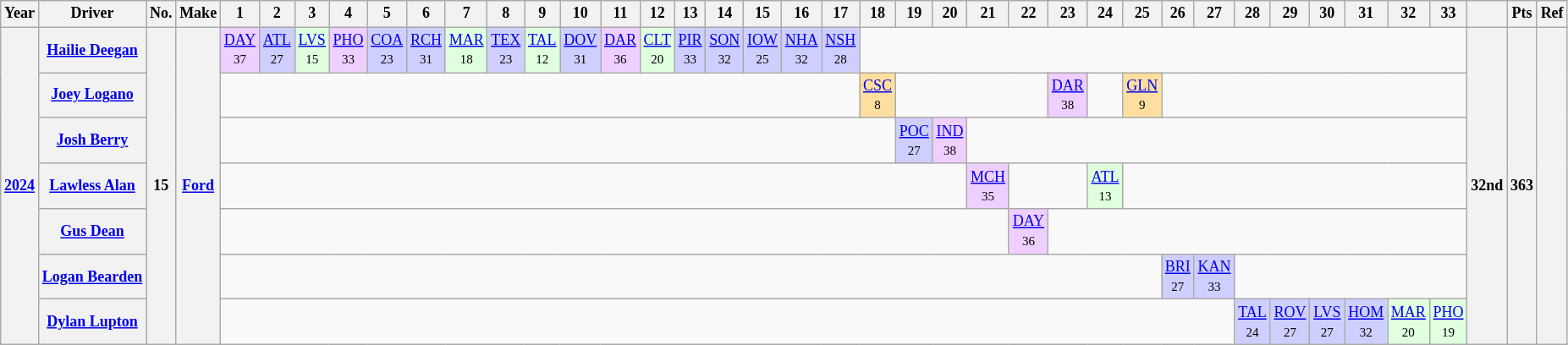<table class="wikitable" style="text-align:center; font-size:75%">
<tr>
<th>Year</th>
<th>Driver</th>
<th>No.</th>
<th>Make</th>
<th>1</th>
<th>2</th>
<th>3</th>
<th>4</th>
<th>5</th>
<th>6</th>
<th>7</th>
<th>8</th>
<th>9</th>
<th>10</th>
<th>11</th>
<th>12</th>
<th>13</th>
<th>14</th>
<th>15</th>
<th>16</th>
<th>17</th>
<th>18</th>
<th>19</th>
<th>20</th>
<th>21</th>
<th>22</th>
<th>23</th>
<th>24</th>
<th>25</th>
<th>26</th>
<th>27</th>
<th>28</th>
<th>29</th>
<th>30</th>
<th>31</th>
<th>32</th>
<th>33</th>
<th></th>
<th>Pts</th>
<th>Ref</th>
</tr>
<tr>
<th rowspan="7"><a href='#'>2024</a></th>
<th><a href='#'>Hailie Deegan</a></th>
<th rowspan="7">15</th>
<th rowspan="7"><a href='#'>Ford</a></th>
<td style="background:#EFCFFF;"><a href='#'>DAY</a><br><small>37</small></td>
<td style="background:#CFCFFF;"><a href='#'>ATL</a><br><small>27</small></td>
<td style="background:#DFFFDF;"><a href='#'>LVS</a><br><small>15</small></td>
<td style="background:#EFCFFF;"><a href='#'>PHO</a><br><small>33</small></td>
<td style="background:#CFCFFF;"><a href='#'>COA</a><br><small>23</small></td>
<td style="background:#CFCFFF;"><a href='#'>RCH</a><br><small>31</small></td>
<td style="background:#DFFFDF;"><a href='#'>MAR</a><br><small>18</small></td>
<td style="background:#CFCFFF;"><a href='#'>TEX</a><br><small>23</small></td>
<td style="background:#DFFFDF;"><a href='#'>TAL</a><br><small>12</small></td>
<td style="background:#CFCFFF;"><a href='#'>DOV</a><br><small>31</small></td>
<td style="background:#EFCFFF;"><a href='#'>DAR</a><br><small>36</small></td>
<td style="background:#DFFFDF;"><a href='#'>CLT</a><br><small>20</small></td>
<td style="background:#CFCFFF;"><a href='#'>PIR</a><br><small>33</small></td>
<td style="background:#CFCFFF;"><a href='#'>SON</a><br><small>32</small></td>
<td style="background:#CFCFFF;"><a href='#'>IOW</a><br><small>25</small></td>
<td style="background:#CFCFFF;"><a href='#'>NHA</a><br><small>32</small></td>
<td style="background:#CFCFFF;"><a href='#'>NSH</a><br><small>28</small></td>
<td colspan="16"></td>
<th rowspan="7">32nd</th>
<th rowspan="7">363</th>
<th rowspan="7"></th>
</tr>
<tr>
<th><a href='#'>Joey Logano</a></th>
<td colspan="17"></td>
<td style="background:#FFDF9F;"><a href='#'>CSC</a><br><small>8</small></td>
<td colspan="4"></td>
<td style="background:#EFCFFF;"><a href='#'>DAR</a><br><small>38</small></td>
<td colspan="1"></td>
<td style="background:#FFDF9F;"><a href='#'>GLN</a><br><small>9</small></td>
</tr>
<tr>
<th><a href='#'>Josh Berry</a></th>
<td colspan="18"></td>
<td style="background:#CFCFFF;"><a href='#'>POC</a><br><small>27</small></td>
<td style="background:#EFCFFF;"><a href='#'>IND</a><br><small>38</small></td>
<td colspan="13"></td>
</tr>
<tr>
<th><a href='#'>Lawless Alan</a></th>
<td colspan="20"></td>
<td style="background:#EFCFFF;"><a href='#'>MCH</a><br><small>35</small></td>
<td colspan="2"></td>
<td style="background:#DFFFDF;"><a href='#'>ATL</a><br><small>13</small></td>
<td colspan="9"></td>
</tr>
<tr>
<th><a href='#'>Gus Dean</a></th>
<td colspan="21"></td>
<td style="background:#EFCFFF;"><a href='#'>DAY</a><br><small>36</small></td>
<td colspan="11"></td>
</tr>
<tr>
<th><a href='#'>Logan Bearden</a></th>
<td colspan="25"></td>
<td style="background:#CFCFFF;"><a href='#'>BRI</a><br><small>27</small></td>
<td style="background:#CFCFFF;"><a href='#'>KAN</a><br><small>33</small></td>
<td colspan="6"></td>
</tr>
<tr>
<th><a href='#'>Dylan Lupton</a></th>
<td colspan="27"></td>
<td style="background:#CFCFFF;"><a href='#'>TAL</a><br><small>24</small></td>
<td style="background:#CFCFFF;"><a href='#'>ROV</a><br><small>27</small></td>
<td style="background:#CFCFFF;"><a href='#'>LVS</a><br><small>27</small></td>
<td style="background:#CFCFFF;"><a href='#'>HOM</a><br><small>32</small></td>
<td style="background:#DFFFDF;"><a href='#'>MAR</a><br><small>20</small></td>
<td style="background:#DFFFDF;"><a href='#'>PHO</a><br><small>19</small></td>
</tr>
</table>
